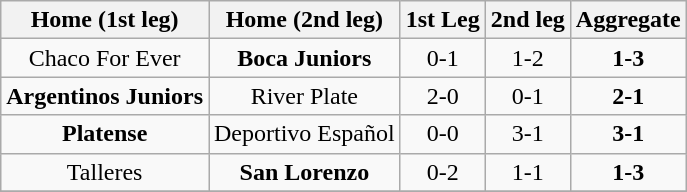<table class="wikitable" style="text-align: center;">
<tr>
<th>Home (1st leg)</th>
<th>Home (2nd leg)</th>
<th>1st Leg</th>
<th>2nd leg</th>
<th>Aggregate</th>
</tr>
<tr>
<td>Chaco For Ever</td>
<td><strong>Boca Juniors</strong></td>
<td>0-1</td>
<td>1-2</td>
<td><strong>1-3</strong></td>
</tr>
<tr>
<td><strong>Argentinos Juniors</strong></td>
<td>River Plate</td>
<td>2-0</td>
<td>0-1</td>
<td><strong>2-1</strong></td>
</tr>
<tr>
<td><strong>Platense</strong></td>
<td>Deportivo Español</td>
<td>0-0</td>
<td>3-1</td>
<td><strong>3-1</strong></td>
</tr>
<tr>
<td>Talleres</td>
<td><strong>San Lorenzo</strong></td>
<td>0-2</td>
<td>1-1</td>
<td><strong>1-3</strong></td>
</tr>
<tr>
</tr>
</table>
